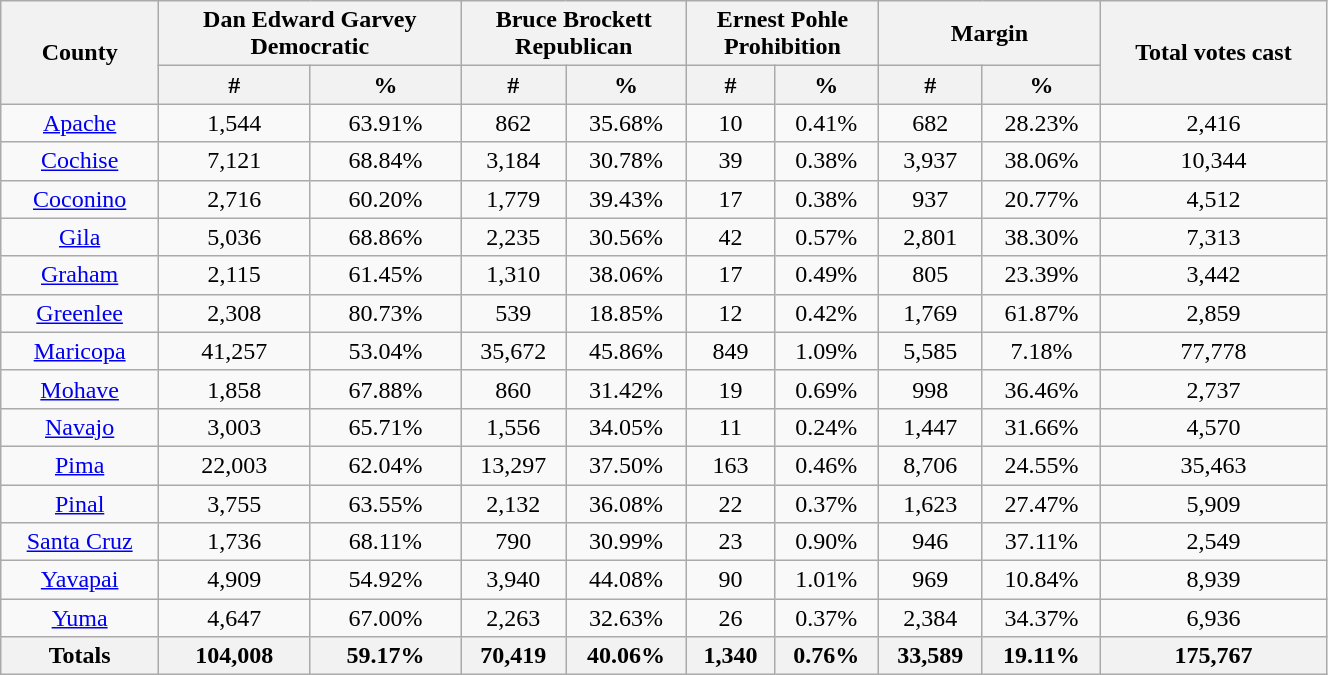<table width="70%" class="wikitable sortable" style="text-align:center">
<tr>
<th rowspan="2">County</th>
<th style="text-align:center;" colspan="2">Dan Edward Garvey<br>Democratic</th>
<th style="text-align:center;" colspan="2">Bruce Brockett<br>Republican</th>
<th style="text-align:center;" colspan="2">Ernest Pohle<br>Prohibition</th>
<th style="text-align:center;" colspan="2">Margin</th>
<th style="text-align:center;" rowspan="2">Total votes cast</th>
</tr>
<tr>
<th style="text-align:center;" data-sort-type="number">#</th>
<th style="text-align:center;" data-sort-type="number">%</th>
<th style="text-align:center;" data-sort-type="number">#</th>
<th style="text-align:center;" data-sort-type="number">%</th>
<th style="text-align:center;" data-sort-type="number">#</th>
<th style="text-align:center;" data-sort-type="number">%</th>
<th style="text-align:center;" data-sort-type="number">#</th>
<th style="text-align:center;" data-sort-type="number">%</th>
</tr>
<tr style="text-align:center;">
<td><a href='#'>Apache</a></td>
<td>1,544</td>
<td>63.91%</td>
<td>862</td>
<td>35.68%</td>
<td>10</td>
<td>0.41%</td>
<td>682</td>
<td>28.23%</td>
<td>2,416</td>
</tr>
<tr style="text-align:center;">
<td><a href='#'>Cochise</a></td>
<td>7,121</td>
<td>68.84%</td>
<td>3,184</td>
<td>30.78%</td>
<td>39</td>
<td>0.38%</td>
<td>3,937</td>
<td>38.06%</td>
<td>10,344</td>
</tr>
<tr style="text-align:center;">
<td><a href='#'>Coconino</a></td>
<td>2,716</td>
<td>60.20%</td>
<td>1,779</td>
<td>39.43%</td>
<td>17</td>
<td>0.38%</td>
<td>937</td>
<td>20.77%</td>
<td>4,512</td>
</tr>
<tr style="text-align:center;">
<td><a href='#'>Gila</a></td>
<td>5,036</td>
<td>68.86%</td>
<td>2,235</td>
<td>30.56%</td>
<td>42</td>
<td>0.57%</td>
<td>2,801</td>
<td>38.30%</td>
<td>7,313</td>
</tr>
<tr style="text-align:center;">
<td><a href='#'>Graham</a></td>
<td>2,115</td>
<td>61.45%</td>
<td>1,310</td>
<td>38.06%</td>
<td>17</td>
<td>0.49%</td>
<td>805</td>
<td>23.39%</td>
<td>3,442</td>
</tr>
<tr style="text-align:center;">
<td><a href='#'>Greenlee</a></td>
<td>2,308</td>
<td>80.73%</td>
<td>539</td>
<td>18.85%</td>
<td>12</td>
<td>0.42%</td>
<td>1,769</td>
<td>61.87%</td>
<td>2,859</td>
</tr>
<tr style="text-align:center;">
<td><a href='#'>Maricopa</a></td>
<td>41,257</td>
<td>53.04%</td>
<td>35,672</td>
<td>45.86%</td>
<td>849</td>
<td>1.09%</td>
<td>5,585</td>
<td>7.18%</td>
<td>77,778</td>
</tr>
<tr style="text-align:center;">
<td><a href='#'>Mohave</a></td>
<td>1,858</td>
<td>67.88%</td>
<td>860</td>
<td>31.42%</td>
<td>19</td>
<td>0.69%</td>
<td>998</td>
<td>36.46%</td>
<td>2,737</td>
</tr>
<tr style="text-align:center;">
<td><a href='#'>Navajo</a></td>
<td>3,003</td>
<td>65.71%</td>
<td>1,556</td>
<td>34.05%</td>
<td>11</td>
<td>0.24%</td>
<td>1,447</td>
<td>31.66%</td>
<td>4,570</td>
</tr>
<tr style="text-align:center;">
<td><a href='#'>Pima</a></td>
<td>22,003</td>
<td>62.04%</td>
<td>13,297</td>
<td>37.50%</td>
<td>163</td>
<td>0.46%</td>
<td>8,706</td>
<td>24.55%</td>
<td>35,463</td>
</tr>
<tr style="text-align:center;">
<td><a href='#'>Pinal</a></td>
<td>3,755</td>
<td>63.55%</td>
<td>2,132</td>
<td>36.08%</td>
<td>22</td>
<td>0.37%</td>
<td>1,623</td>
<td>27.47%</td>
<td>5,909</td>
</tr>
<tr style="text-align:center;">
<td><a href='#'>Santa Cruz</a></td>
<td>1,736</td>
<td>68.11%</td>
<td>790</td>
<td>30.99%</td>
<td>23</td>
<td>0.90%</td>
<td>946</td>
<td>37.11%</td>
<td>2,549</td>
</tr>
<tr style="text-align:center;">
<td><a href='#'>Yavapai</a></td>
<td>4,909</td>
<td>54.92%</td>
<td>3,940</td>
<td>44.08%</td>
<td>90</td>
<td>1.01%</td>
<td>969</td>
<td>10.84%</td>
<td>8,939</td>
</tr>
<tr style="text-align:center;">
<td><a href='#'>Yuma</a></td>
<td>4,647</td>
<td>67.00%</td>
<td>2,263</td>
<td>32.63%</td>
<td>26</td>
<td>0.37%</td>
<td>2,384</td>
<td>34.37%</td>
<td>6,936</td>
</tr>
<tr style="text-align:center;">
<th>Totals</th>
<th>104,008</th>
<th>59.17%</th>
<th>70,419</th>
<th>40.06%</th>
<th>1,340</th>
<th>0.76%</th>
<th>33,589</th>
<th>19.11%</th>
<th>175,767</th>
</tr>
</table>
